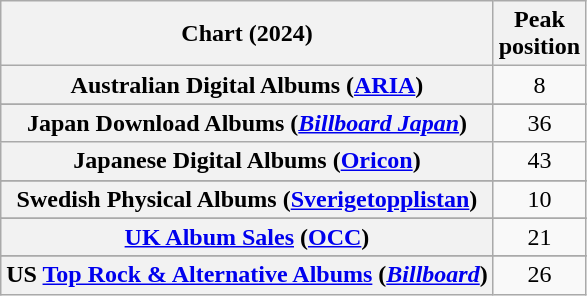<table class="wikitable sortable plainrowheaders" style="text-align:center">
<tr>
<th scope="col">Chart (2024)</th>
<th scope="col">Peak<br>position</th>
</tr>
<tr>
<th scope="row">Australian Digital Albums (<a href='#'>ARIA</a>)</th>
<td>8</td>
</tr>
<tr>
</tr>
<tr>
</tr>
<tr>
<th scope="row">Japan Download Albums (<em><a href='#'>Billboard Japan</a></em>)</th>
<td>36</td>
</tr>
<tr>
<th scope="row">Japanese Digital Albums (<a href='#'>Oricon</a>)</th>
<td>43</td>
</tr>
<tr>
</tr>
<tr>
<th scope="row">Swedish Physical Albums (<a href='#'>Sverigetopplistan</a>)</th>
<td>10</td>
</tr>
<tr>
</tr>
<tr>
</tr>
<tr>
<th scope="row"><a href='#'>UK Album Sales</a> (<a href='#'>OCC</a>)</th>
<td>21</td>
</tr>
<tr>
</tr>
<tr>
</tr>
<tr>
</tr>
<tr>
<th scope="row">US <a href='#'>Top Rock & Alternative Albums</a> (<em><a href='#'>Billboard</a></em>)</th>
<td>26</td>
</tr>
</table>
